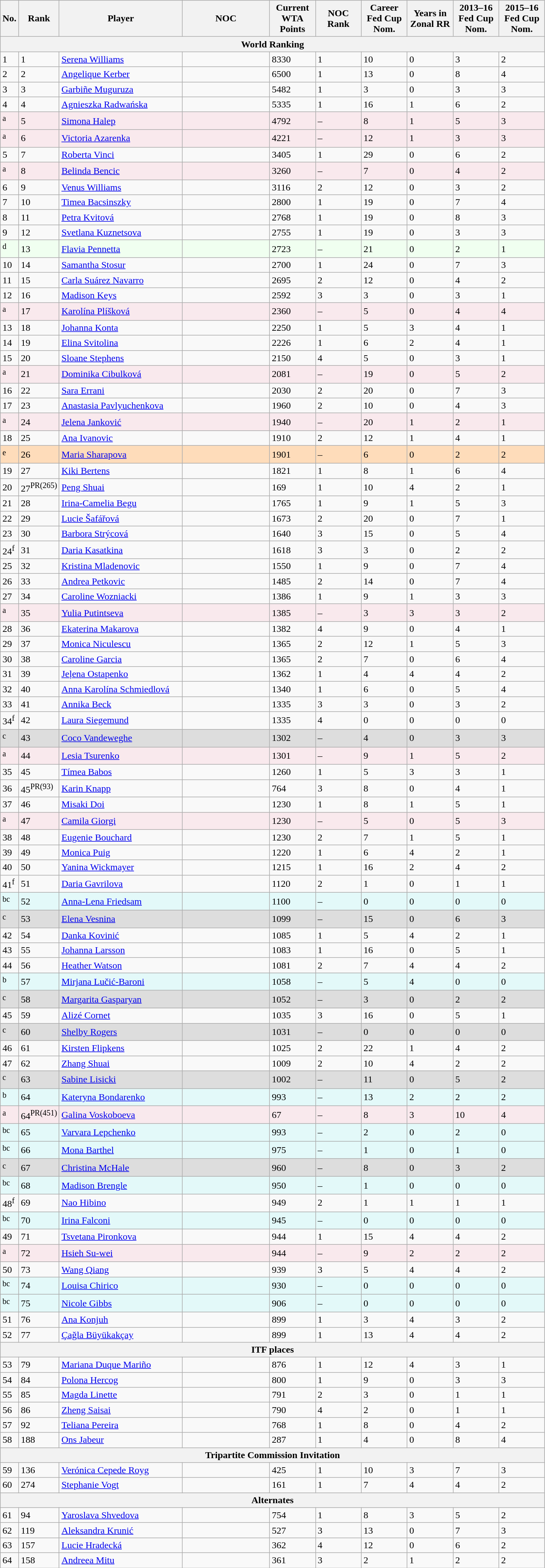<table class="sortable wikitable">
<tr>
<th>No.</th>
<th>Rank</th>
<th width=200>Player</th>
<th width=140>NOC</th>
<th width=70>Current WTA Points</th>
<th width=70>NOC Rank</th>
<th width=70>Career Fed Cup Nom.</th>
<th width=70>Years in Zonal RR</th>
<th width=70>2013–16 Fed Cup Nom.</th>
<th width=70>2015–16 Fed Cup Nom.</th>
</tr>
<tr>
<th colspan=10>World Ranking</th>
</tr>
<tr>
<td>1</td>
<td>1</td>
<td align=left><a href='#'>Serena Williams</a></td>
<td></td>
<td>8330</td>
<td>1</td>
<td>10</td>
<td>0</td>
<td>3</td>
<td>2</td>
</tr>
<tr>
<td>2</td>
<td>2</td>
<td align="left"><a href='#'>Angelique Kerber</a></td>
<td></td>
<td>6500</td>
<td>1</td>
<td>13</td>
<td>0</td>
<td>8</td>
<td>4</td>
</tr>
<tr>
<td>3</td>
<td>3</td>
<td align="left"><a href='#'>Garbiñe Muguruza</a></td>
<td></td>
<td>5482</td>
<td>1</td>
<td>3</td>
<td>0</td>
<td>3</td>
<td>3</td>
</tr>
<tr>
<td>4</td>
<td>4</td>
<td align="left"><a href='#'>Agnieszka Radwańska</a></td>
<td></td>
<td>5335</td>
<td>1</td>
<td>16</td>
<td>1</td>
<td>6</td>
<td>2</td>
</tr>
<tr bgcolor=#F9E9ED>
<td><sup>a</sup></td>
<td>5</td>
<td align="left"><a href='#'>Simona Halep</a></td>
<td></td>
<td>4792</td>
<td>–</td>
<td>8</td>
<td>1</td>
<td>5</td>
<td>3</td>
</tr>
<tr bgcolor=#F9E9ED>
<td><sup>a</sup></td>
<td>6</td>
<td align="left"><a href='#'>Victoria Azarenka</a></td>
<td></td>
<td>4221</td>
<td>–</td>
<td>12</td>
<td>1</td>
<td>3</td>
<td>3</td>
</tr>
<tr>
<td>5</td>
<td>7</td>
<td align="left"><a href='#'>Roberta Vinci</a></td>
<td></td>
<td>3405</td>
<td>1</td>
<td>29</td>
<td>0</td>
<td>6</td>
<td>2</td>
</tr>
<tr bgcolor=#F9E9ED>
<td><sup>a</sup></td>
<td>8</td>
<td align="left"><a href='#'>Belinda Bencic</a></td>
<td></td>
<td>3260</td>
<td>–</td>
<td>7</td>
<td>0</td>
<td>4</td>
<td>2</td>
</tr>
<tr>
<td>6</td>
<td>9</td>
<td align="left"><a href='#'>Venus Williams</a></td>
<td></td>
<td>3116</td>
<td>2</td>
<td>12</td>
<td>0</td>
<td>3</td>
<td>2</td>
</tr>
<tr>
<td>7</td>
<td>10</td>
<td align="left"><a href='#'>Timea Bacsinszky</a></td>
<td></td>
<td>2800</td>
<td>1</td>
<td>19</td>
<td>0</td>
<td>7</td>
<td>4</td>
</tr>
<tr>
<td>8</td>
<td>11</td>
<td align="left"><a href='#'>Petra Kvitová</a></td>
<td></td>
<td>2768</td>
<td>1</td>
<td>19</td>
<td>0</td>
<td>8</td>
<td>3</td>
</tr>
<tr>
<td>9</td>
<td>12</td>
<td align="left"><a href='#'>Svetlana Kuznetsova</a></td>
<td></td>
<td>2755</td>
<td>1</td>
<td>19</td>
<td>0</td>
<td>3</td>
<td>3</td>
</tr>
<tr bgcolor=HoneyDew>
<td><sup>d</sup></td>
<td>13</td>
<td align="left"><a href='#'>Flavia Pennetta</a></td>
<td></td>
<td>2723</td>
<td>–</td>
<td>21</td>
<td>0</td>
<td>2</td>
<td>1</td>
</tr>
<tr>
<td>10</td>
<td>14</td>
<td align=left><a href='#'>Samantha Stosur</a></td>
<td></td>
<td>2700</td>
<td>1</td>
<td>24</td>
<td>0</td>
<td>7</td>
<td>3</td>
</tr>
<tr>
<td>11</td>
<td>15</td>
<td align="left"><a href='#'>Carla Suárez Navarro</a></td>
<td></td>
<td>2695</td>
<td>2</td>
<td>12</td>
<td>0</td>
<td>4</td>
<td>2</td>
</tr>
<tr>
<td>12</td>
<td>16</td>
<td align=left><a href='#'>Madison Keys</a></td>
<td></td>
<td>2592</td>
<td>3</td>
<td>3</td>
<td>0</td>
<td>3</td>
<td>1</td>
</tr>
<tr bgcolor=#F9E9ED>
<td><sup>a</sup></td>
<td>17</td>
<td align="left"><a href='#'>Karolína Plíšková</a></td>
<td></td>
<td>2360</td>
<td>–</td>
<td>5</td>
<td>0</td>
<td>4</td>
<td>4</td>
</tr>
<tr>
<td>13</td>
<td>18</td>
<td align="left"><a href='#'>Johanna Konta</a></td>
<td></td>
<td>2250</td>
<td>1</td>
<td>5</td>
<td>3</td>
<td>4</td>
<td>1</td>
</tr>
<tr>
<td>14</td>
<td>19</td>
<td align="left"><a href='#'>Elina Svitolina</a></td>
<td></td>
<td>2226</td>
<td>1</td>
<td>6</td>
<td>2</td>
<td>4</td>
<td>1</td>
</tr>
<tr>
<td>15</td>
<td>20</td>
<td align="left"><a href='#'>Sloane Stephens</a></td>
<td></td>
<td>2150</td>
<td>4</td>
<td>5</td>
<td>0</td>
<td>3</td>
<td>1</td>
</tr>
<tr bgcolor=#F9E9ED>
<td><sup>a</sup></td>
<td>21</td>
<td align="left"><a href='#'>Dominika Cibulková</a></td>
<td></td>
<td>2081</td>
<td>–</td>
<td>19</td>
<td>0</td>
<td>5</td>
<td>2</td>
</tr>
<tr>
<td>16</td>
<td>22</td>
<td align="left"><a href='#'>Sara Errani</a></td>
<td></td>
<td>2030</td>
<td>2</td>
<td>20</td>
<td>0</td>
<td>7</td>
<td>3</td>
</tr>
<tr>
<td>17</td>
<td>23</td>
<td align="left"><a href='#'>Anastasia Pavlyuchenkova</a></td>
<td></td>
<td>1960</td>
<td>2</td>
<td>10</td>
<td>0</td>
<td>4</td>
<td>3</td>
</tr>
<tr bgcolor=#F9E9ED>
<td><sup>a</sup></td>
<td>24</td>
<td align="left"><a href='#'>Jelena Janković</a></td>
<td></td>
<td>1940</td>
<td>–</td>
<td>20</td>
<td>1</td>
<td>2</td>
<td>1</td>
</tr>
<tr>
<td>18</td>
<td>25</td>
<td align="left"><a href='#'>Ana Ivanovic</a></td>
<td></td>
<td>1910</td>
<td>2</td>
<td>12</td>
<td>1</td>
<td>4</td>
<td>1</td>
</tr>
<tr bgcolor=#FEDCBA>
<td><sup>e</sup></td>
<td>26</td>
<td align="left"><a href='#'>Maria Sharapova</a></td>
<td></td>
<td>1901</td>
<td>–</td>
<td>6</td>
<td>0</td>
<td>2</td>
<td>2</td>
</tr>
<tr>
<td>19</td>
<td>27</td>
<td align=left><a href='#'>Kiki Bertens</a></td>
<td></td>
<td>1821</td>
<td>1</td>
<td>8</td>
<td>1</td>
<td>6</td>
<td>4</td>
</tr>
<tr>
<td>20</td>
<td>27<sup>PR(265)</sup></td>
<td align="left"><a href='#'>Peng Shuai</a></td>
<td></td>
<td>169</td>
<td>1</td>
<td>10</td>
<td>4</td>
<td>2</td>
<td>1</td>
</tr>
<tr>
<td>21</td>
<td>28</td>
<td align="left"><a href='#'>Irina-Camelia Begu</a></td>
<td></td>
<td>1765</td>
<td>1</td>
<td>9</td>
<td>1</td>
<td>5</td>
<td>3</td>
</tr>
<tr>
<td>22</td>
<td>29</td>
<td align="left"><a href='#'>Lucie Šafářová</a></td>
<td></td>
<td>1673</td>
<td>2</td>
<td>20</td>
<td>0</td>
<td>7</td>
<td>1</td>
</tr>
<tr>
<td>23</td>
<td>30</td>
<td align="left"><a href='#'>Barbora Strýcová</a></td>
<td></td>
<td>1640</td>
<td>3</td>
<td>15</td>
<td>0</td>
<td>5</td>
<td>4</td>
</tr>
<tr>
<td>24<sup>f</sup></td>
<td>31</td>
<td align="left"><a href='#'>Daria Kasatkina</a></td>
<td></td>
<td>1618</td>
<td>3</td>
<td>3</td>
<td>0</td>
<td>2</td>
<td>2</td>
</tr>
<tr>
<td>25</td>
<td>32</td>
<td align="left"><a href='#'>Kristina Mladenovic</a></td>
<td></td>
<td>1550</td>
<td>1</td>
<td>9</td>
<td>0</td>
<td>7</td>
<td>4</td>
</tr>
<tr>
<td>26</td>
<td>33</td>
<td align="left"><a href='#'>Andrea Petkovic</a></td>
<td></td>
<td>1485</td>
<td>2</td>
<td>14</td>
<td>0</td>
<td>7</td>
<td>4</td>
</tr>
<tr>
<td>27</td>
<td>34</td>
<td align="left"><a href='#'>Caroline Wozniacki</a></td>
<td></td>
<td>1386</td>
<td>1</td>
<td>9</td>
<td>1</td>
<td>3</td>
<td>3</td>
</tr>
<tr bgcolor=#F9E9ED>
<td><sup>a</sup></td>
<td>35</td>
<td align="left"><a href='#'>Yulia Putintseva</a></td>
<td></td>
<td>1385</td>
<td>–</td>
<td>3</td>
<td>3</td>
<td>3</td>
<td>2</td>
</tr>
<tr>
<td>28</td>
<td>36</td>
<td align=left><a href='#'>Ekaterina Makarova</a></td>
<td></td>
<td>1382</td>
<td>4</td>
<td>9</td>
<td>0</td>
<td>4</td>
<td>1</td>
</tr>
<tr>
<td>29</td>
<td>37</td>
<td align="left"><a href='#'>Monica Niculescu</a></td>
<td></td>
<td>1365</td>
<td>2</td>
<td>12</td>
<td>1</td>
<td>5</td>
<td>3</td>
</tr>
<tr>
<td>30</td>
<td>38</td>
<td align="left"><a href='#'>Caroline Garcia</a></td>
<td></td>
<td>1365</td>
<td>2</td>
<td>7</td>
<td>0</td>
<td>6</td>
<td>4</td>
</tr>
<tr>
<td>31</td>
<td>39</td>
<td align="left"><a href='#'>Jeļena Ostapenko</a></td>
<td></td>
<td>1362</td>
<td>1</td>
<td>4</td>
<td>4</td>
<td>4</td>
<td>2</td>
</tr>
<tr>
<td>32</td>
<td>40</td>
<td align="left"><a href='#'>Anna Karolína Schmiedlová</a></td>
<td></td>
<td>1340</td>
<td>1</td>
<td>6</td>
<td>0</td>
<td>5</td>
<td>4</td>
</tr>
<tr>
<td>33</td>
<td>41</td>
<td align="left"><a href='#'>Annika Beck</a></td>
<td></td>
<td>1335</td>
<td>3</td>
<td>3</td>
<td>0</td>
<td>3</td>
<td>2</td>
</tr>
<tr>
<td>34<sup>f</sup></td>
<td>42</td>
<td align="left"><a href='#'>Laura Siegemund</a></td>
<td></td>
<td>1335</td>
<td>4</td>
<td>0</td>
<td>0</td>
<td>0</td>
<td>0</td>
</tr>
<tr bgcolor="#DDDDDD">
<td><sup>c</sup></td>
<td>43</td>
<td align="left"><a href='#'>Coco Vandeweghe</a></td>
<td></td>
<td>1302</td>
<td>–</td>
<td>4</td>
<td>0</td>
<td>3</td>
<td>3</td>
</tr>
<tr bgcolor=#F9E9ED>
<td><sup>a</sup></td>
<td>44</td>
<td align="left"><a href='#'>Lesia Tsurenko</a></td>
<td></td>
<td>1301</td>
<td>–</td>
<td>9</td>
<td>1</td>
<td>5</td>
<td>2</td>
</tr>
<tr>
<td>35</td>
<td>45</td>
<td align="left"><a href='#'>Tímea Babos</a></td>
<td></td>
<td>1260</td>
<td>1</td>
<td>5</td>
<td>3</td>
<td>3</td>
<td>1</td>
</tr>
<tr>
<td>36</td>
<td>45<sup>PR(93)</sup></td>
<td align="left"><a href='#'>Karin Knapp</a></td>
<td></td>
<td>764</td>
<td>3</td>
<td>8</td>
<td>0</td>
<td>4</td>
<td>1</td>
</tr>
<tr>
<td>37</td>
<td>46</td>
<td align="left"><a href='#'>Misaki Doi</a></td>
<td></td>
<td>1230</td>
<td>1</td>
<td>8</td>
<td>1</td>
<td>5</td>
<td>1</td>
</tr>
<tr bgcolor=#F9E9ED>
<td><sup>a</sup></td>
<td>47</td>
<td align="left"><a href='#'>Camila Giorgi</a></td>
<td></td>
<td>1230</td>
<td>–</td>
<td>5</td>
<td>0</td>
<td>5</td>
<td>3</td>
</tr>
<tr>
<td>38</td>
<td>48</td>
<td align="left"><a href='#'>Eugenie Bouchard</a></td>
<td></td>
<td>1230</td>
<td>2</td>
<td>7</td>
<td>1</td>
<td>5</td>
<td>1</td>
</tr>
<tr>
<td>39</td>
<td>49</td>
<td align="left"><a href='#'>Monica Puig</a></td>
<td></td>
<td>1220</td>
<td>1</td>
<td>6</td>
<td>4</td>
<td>2</td>
<td>1</td>
</tr>
<tr>
<td>40</td>
<td>50</td>
<td align="left"><a href='#'>Yanina Wickmayer</a></td>
<td></td>
<td>1215</td>
<td>1</td>
<td>16</td>
<td>2</td>
<td>4</td>
<td>2</td>
</tr>
<tr>
<td>41<sup>f</sup></td>
<td>51</td>
<td align="left"><a href='#'>Daria Gavrilova</a></td>
<td></td>
<td>1120</td>
<td>2</td>
<td>1</td>
<td>0</td>
<td>1</td>
<td>1</td>
</tr>
<tr bgcolor=#E3F9F9>
<td><sup>bc</sup></td>
<td>52</td>
<td align=left><a href='#'>Anna-Lena Friedsam</a></td>
<td></td>
<td>1100</td>
<td>–</td>
<td>0</td>
<td>0</td>
<td>0</td>
<td>0</td>
</tr>
<tr bgcolor="#DDDDDD">
<td><sup>c</sup></td>
<td>53</td>
<td align=left><a href='#'>Elena Vesnina</a></td>
<td></td>
<td>1099</td>
<td>–</td>
<td>15</td>
<td>0</td>
<td>6</td>
<td>3</td>
</tr>
<tr>
<td>42</td>
<td>54</td>
<td align="left"><a href='#'>Danka Kovinić</a></td>
<td></td>
<td>1085</td>
<td>1</td>
<td>5</td>
<td>4</td>
<td>2</td>
<td>1</td>
</tr>
<tr>
<td>43</td>
<td>55</td>
<td align="left"><a href='#'>Johanna Larsson</a></td>
<td></td>
<td>1083</td>
<td>1</td>
<td>16</td>
<td>0</td>
<td>5</td>
<td>1</td>
</tr>
<tr>
<td>44</td>
<td>56</td>
<td align="left"><a href='#'>Heather Watson</a></td>
<td></td>
<td>1081</td>
<td>2</td>
<td>7</td>
<td>4</td>
<td>4</td>
<td>2</td>
</tr>
<tr bgcolor="#E3F9F9">
<td><sup>b</sup></td>
<td>57</td>
<td align="left"><a href='#'>Mirjana Lučić-Baroni</a></td>
<td></td>
<td>1058</td>
<td>–</td>
<td>5</td>
<td>4</td>
<td>0</td>
<td>0</td>
</tr>
<tr bgcolor="#DDDDDD">
<td><sup>c</sup></td>
<td>58</td>
<td align="left"><a href='#'>Margarita Gasparyan</a></td>
<td></td>
<td>1052</td>
<td>–</td>
<td>3</td>
<td>0</td>
<td>2</td>
<td>2</td>
</tr>
<tr>
<td>45</td>
<td>59</td>
<td align="left"><a href='#'>Alizé Cornet</a></td>
<td></td>
<td>1035</td>
<td>3</td>
<td>16</td>
<td>0</td>
<td>5</td>
<td>1</td>
</tr>
<tr bgcolor="#DDDDDD">
<td><sup>c</sup></td>
<td>60</td>
<td align="left"><a href='#'>Shelby Rogers</a></td>
<td></td>
<td>1031</td>
<td>–</td>
<td>0</td>
<td>0</td>
<td>0</td>
<td>0</td>
</tr>
<tr>
<td>46</td>
<td>61</td>
<td align="left"><a href='#'>Kirsten Flipkens</a></td>
<td></td>
<td>1025</td>
<td>2</td>
<td>22</td>
<td>1</td>
<td>4</td>
<td>2</td>
</tr>
<tr>
<td>47</td>
<td>62</td>
<td align="left"><a href='#'>Zhang Shuai</a></td>
<td></td>
<td>1009</td>
<td>2</td>
<td>10</td>
<td>4</td>
<td>2</td>
<td>2</td>
</tr>
<tr bgcolor="DDDDDD">
<td><sup>c</sup></td>
<td>63</td>
<td align="left"><a href='#'>Sabine Lisicki</a></td>
<td></td>
<td>1002</td>
<td>–</td>
<td>11</td>
<td>0</td>
<td>5</td>
<td>2</td>
</tr>
<tr bgcolor="#E3F9F9">
<td><sup>b</sup></td>
<td>64</td>
<td align="left"><a href='#'>Kateryna Bondarenko</a></td>
<td></td>
<td>993</td>
<td>–</td>
<td>13</td>
<td>2</td>
<td>2</td>
<td>2</td>
</tr>
<tr bgcolor=#F9E9ED>
<td><sup>a</sup></td>
<td>64<sup>PR(451)</sup></td>
<td align="left"><a href='#'>Galina Voskoboeva</a></td>
<td></td>
<td>67</td>
<td>–</td>
<td>8</td>
<td>3</td>
<td>10</td>
<td>4</td>
</tr>
<tr bgcolor="#E3F9F9">
<td><sup>bc</sup></td>
<td>65</td>
<td align="left"><a href='#'>Varvara Lepchenko</a></td>
<td></td>
<td>993</td>
<td>–</td>
<td>2</td>
<td>0</td>
<td>2</td>
<td>0</td>
</tr>
<tr bgcolor="#E3F9F9">
<td><sup>bc</sup></td>
<td>66</td>
<td align="left"><a href='#'>Mona Barthel</a></td>
<td></td>
<td>975</td>
<td>–</td>
<td>1</td>
<td>0</td>
<td>1</td>
<td>0</td>
</tr>
<tr bgcolor="#DDDDDD">
<td><sup>c</sup></td>
<td>67</td>
<td align="left"><a href='#'>Christina McHale</a></td>
<td></td>
<td>960</td>
<td>–</td>
<td>8</td>
<td>0</td>
<td>3</td>
<td>2</td>
</tr>
<tr bgcolor="#E3F9F9">
<td><sup>bc</sup></td>
<td>68</td>
<td align="left"><a href='#'>Madison Brengle</a></td>
<td></td>
<td>950</td>
<td>–</td>
<td>1</td>
<td>0</td>
<td>0</td>
<td>0</td>
</tr>
<tr>
<td>48<sup>f</sup></td>
<td>69</td>
<td align="left"><a href='#'>Nao Hibino</a></td>
<td></td>
<td>949</td>
<td>2</td>
<td>1</td>
<td>1</td>
<td>1</td>
<td>1</td>
</tr>
<tr bgcolor="#E3F9F9">
<td><sup>bc</sup></td>
<td>70</td>
<td align="left"><a href='#'>Irina Falconi</a></td>
<td></td>
<td>945</td>
<td>–</td>
<td>0</td>
<td>0</td>
<td>0</td>
<td>0</td>
</tr>
<tr>
<td>49</td>
<td>71</td>
<td align="left"><a href='#'>Tsvetana Pironkova</a></td>
<td></td>
<td>944</td>
<td>1</td>
<td>15</td>
<td>4</td>
<td>4</td>
<td>2</td>
</tr>
<tr bgcolor=#F9E9ED>
<td><sup>a</sup></td>
<td>72</td>
<td align="left"><a href='#'>Hsieh Su-wei</a></td>
<td></td>
<td>944</td>
<td>–</td>
<td>9</td>
<td>2</td>
<td>2</td>
<td>2</td>
</tr>
<tr>
<td>50</td>
<td>73</td>
<td align="left"><a href='#'>Wang Qiang</a></td>
<td></td>
<td>939</td>
<td>3</td>
<td>5</td>
<td>4</td>
<td>4</td>
<td>2</td>
</tr>
<tr bgcolor="#E3F9F9">
<td><sup>bc</sup></td>
<td>74</td>
<td align="left"><a href='#'>Louisa Chirico</a></td>
<td></td>
<td>930</td>
<td>–</td>
<td>0</td>
<td>0</td>
<td>0</td>
<td>0</td>
</tr>
<tr bgcolor="#E3F9F9">
<td><sup>bc</sup></td>
<td>75</td>
<td align="left"><a href='#'>Nicole Gibbs</a></td>
<td></td>
<td>906</td>
<td>–</td>
<td>0</td>
<td>0</td>
<td>0</td>
<td>0</td>
</tr>
<tr>
<td>51</td>
<td>76</td>
<td align="left"><a href='#'>Ana Konjuh</a></td>
<td></td>
<td>899</td>
<td>1</td>
<td>3</td>
<td>4</td>
<td>3</td>
<td>2</td>
</tr>
<tr>
<td>52</td>
<td>77</td>
<td align="left"><a href='#'>Çağla Büyükakçay</a></td>
<td></td>
<td>899</td>
<td>1</td>
<td>13</td>
<td>4</td>
<td>4</td>
<td>2</td>
</tr>
<tr>
<th colspan=10>ITF places</th>
</tr>
<tr>
<td>53</td>
<td>79</td>
<td align="left"><a href='#'>Mariana Duque Mariño</a></td>
<td></td>
<td>876</td>
<td>1</td>
<td>12</td>
<td>4</td>
<td>3</td>
<td>1</td>
</tr>
<tr>
<td>54</td>
<td>84</td>
<td align="left"><a href='#'>Polona Hercog</a></td>
<td></td>
<td>800</td>
<td>1</td>
<td>9</td>
<td>0</td>
<td>3</td>
<td>3</td>
</tr>
<tr>
<td>55</td>
<td>85</td>
<td align="left"><a href='#'>Magda Linette</a></td>
<td></td>
<td>791</td>
<td>2</td>
<td>3</td>
<td>0</td>
<td>1</td>
<td>1</td>
</tr>
<tr>
<td>56</td>
<td>86</td>
<td align="left"><a href='#'>Zheng Saisai</a></td>
<td></td>
<td>790</td>
<td>4</td>
<td>2</td>
<td>0</td>
<td>1</td>
<td>1</td>
</tr>
<tr>
<td>57</td>
<td>92</td>
<td align=left><a href='#'>Teliana Pereira</a></td>
<td></td>
<td>768</td>
<td>1</td>
<td>8</td>
<td>0</td>
<td>4</td>
<td>2</td>
</tr>
<tr>
<td>58</td>
<td>188</td>
<td align="left"><a href='#'>Ons Jabeur</a></td>
<td></td>
<td>287</td>
<td>1</td>
<td>4</td>
<td>0</td>
<td>8</td>
<td>4</td>
</tr>
<tr>
<th colspan=10>Tripartite Commission Invitation</th>
</tr>
<tr>
<td>59</td>
<td>136</td>
<td align=left><a href='#'>Verónica Cepede Royg</a></td>
<td></td>
<td>425</td>
<td>1</td>
<td>10</td>
<td>3</td>
<td>7</td>
<td>3</td>
</tr>
<tr>
<td>60</td>
<td>274</td>
<td align=left><a href='#'>Stephanie Vogt</a></td>
<td></td>
<td>161</td>
<td>1</td>
<td>7</td>
<td>4</td>
<td>4</td>
<td>2</td>
</tr>
<tr>
<th colspan="10">Alternates</th>
</tr>
<tr>
<td>61</td>
<td>94</td>
<td><a href='#'>Yaroslava Shvedova</a></td>
<td></td>
<td>754</td>
<td>1</td>
<td>8</td>
<td>3</td>
<td>5</td>
<td>2</td>
</tr>
<tr>
<td>62</td>
<td>119</td>
<td><a href='#'>Aleksandra Krunić</a></td>
<td></td>
<td>527</td>
<td>3</td>
<td>13</td>
<td>0</td>
<td>7</td>
<td>3</td>
</tr>
<tr>
<td>63</td>
<td>157</td>
<td><a href='#'>Lucie Hradecká</a></td>
<td></td>
<td>362</td>
<td>4</td>
<td>12</td>
<td>0</td>
<td>6</td>
<td>2</td>
</tr>
<tr>
<td>64</td>
<td>158</td>
<td><a href='#'>Andreea Mitu</a></td>
<td></td>
<td>361</td>
<td>3</td>
<td>2</td>
<td>1</td>
<td>2</td>
<td>2</td>
</tr>
</table>
